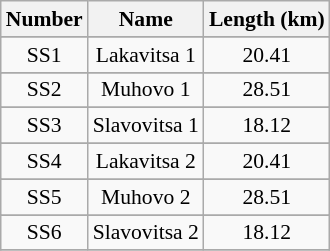<table class="wikitable" border="1" style="font-size:90%;">
<tr>
<th>Number</th>
<th>Name</th>
<th>Length (km)</th>
</tr>
<tr>
</tr>
<tr>
<td rowspan=1 align=center>SS1</td>
<td rowspan=1 align=center>Lakavitsa 1</td>
<td rowspan=1 align=center>20.41</td>
</tr>
<tr>
</tr>
<tr>
<td rowspan=1 align=center>SS2</td>
<td rowspan=1 align=center>Muhovo 1</td>
<td rowspan=1 align=center>28.51</td>
</tr>
<tr>
</tr>
<tr>
<td rowspan=1 align=center>SS3</td>
<td rowspan=1 align=center>Slavovitsa 1</td>
<td rowspan=1 align=center>18.12</td>
</tr>
<tr>
</tr>
<tr>
<td rowspan=1 align=center>SS4</td>
<td rowspan=1 align=center>Lakavitsa 2</td>
<td rowspan=1 align=center>20.41</td>
</tr>
<tr>
</tr>
<tr>
<td rowspan=1 align=center>SS5</td>
<td rowspan=1 align=center>Muhovo 2</td>
<td rowspan=1 align=center>28.51</td>
</tr>
<tr>
</tr>
<tr>
<td rowspan=1 align=center>SS6</td>
<td rowspan=1 align=center>Slavovitsa 2</td>
<td rowspan=1 align=center>18.12</td>
</tr>
<tr>
</tr>
</table>
